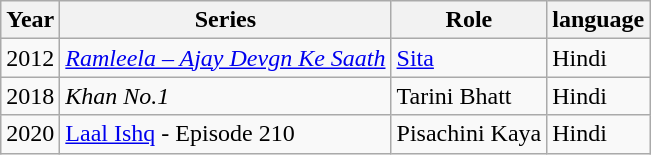<table class="wikitable sortable">
<tr>
<th>Year</th>
<th>Series</th>
<th>Role</th>
<th>language</th>
</tr>
<tr>
<td>2012</td>
<td><em><a href='#'>Ramleela – Ajay Devgn Ke Saath</a></em></td>
<td><a href='#'>Sita</a></td>
<td>Hindi</td>
</tr>
<tr>
<td>2018</td>
<td><em>Khan No.1</em> </td>
<td>Tarini Bhatt</td>
<td>Hindi</td>
</tr>
<tr>
<td>2020</td>
<td><a href='#'>Laal Ishq</a> - Episode 210</td>
<td>Pisachini Kaya</td>
<td>Hindi</td>
</tr>
</table>
